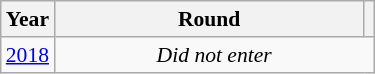<table class="wikitable" style="text-align: center; font-size:90%">
<tr>
<th>Year</th>
<th style="width:200px">Round</th>
<th></th>
</tr>
<tr>
<td><a href='#'>2018</a></td>
<td colspan="2"><em>Did not enter</em></td>
</tr>
</table>
